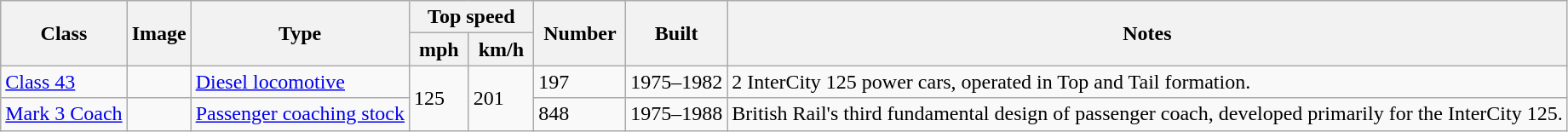<table class="wikitable">
<tr ---- bgcolor=#f9f9f9>
<th rowspan="2"> Class </th>
<th rowspan="2">Image</th>
<th rowspan="2"> Type </th>
<th colspan="2"> Top speed </th>
<th rowspan="2"> Number </th>
<th rowspan="2"> Built </th>
<th rowspan="2"> Notes </th>
</tr>
<tr ---- bgcolor=#f9f9f9>
<th> mph </th>
<th> km/h </th>
</tr>
<tr>
<td><a href='#'>Class 43</a></td>
<td></td>
<td><a href='#'>Diesel locomotive</a></td>
<td rowspan="2">125</td>
<td rowspan="2">201</td>
<td>197</td>
<td>1975–1982</td>
<td>2 InterCity 125 power cars, operated in Top and Tail formation.</td>
</tr>
<tr>
<td><a href='#'>Mark 3 Coach</a></td>
<td></td>
<td><a href='#'>Passenger coaching stock</a></td>
<td>848</td>
<td>1975–1988</td>
<td>British Rail's third fundamental design of passenger coach, developed primarily for the InterCity 125.</td>
</tr>
</table>
